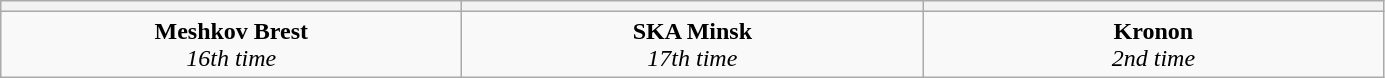<table class="wikitable" style="text-align: center;">
<tr>
<th width="300"></th>
<th width="300"></th>
<th width="300"></th>
</tr>
<tr>
<td><strong>Meshkov Brest</strong><br><em>16th time</em></td>
<td><strong>SKA Minsk</strong><br><em>17th time</em></td>
<td><strong>Kronon</strong><br><em>2nd time</td>
</tr>
</table>
